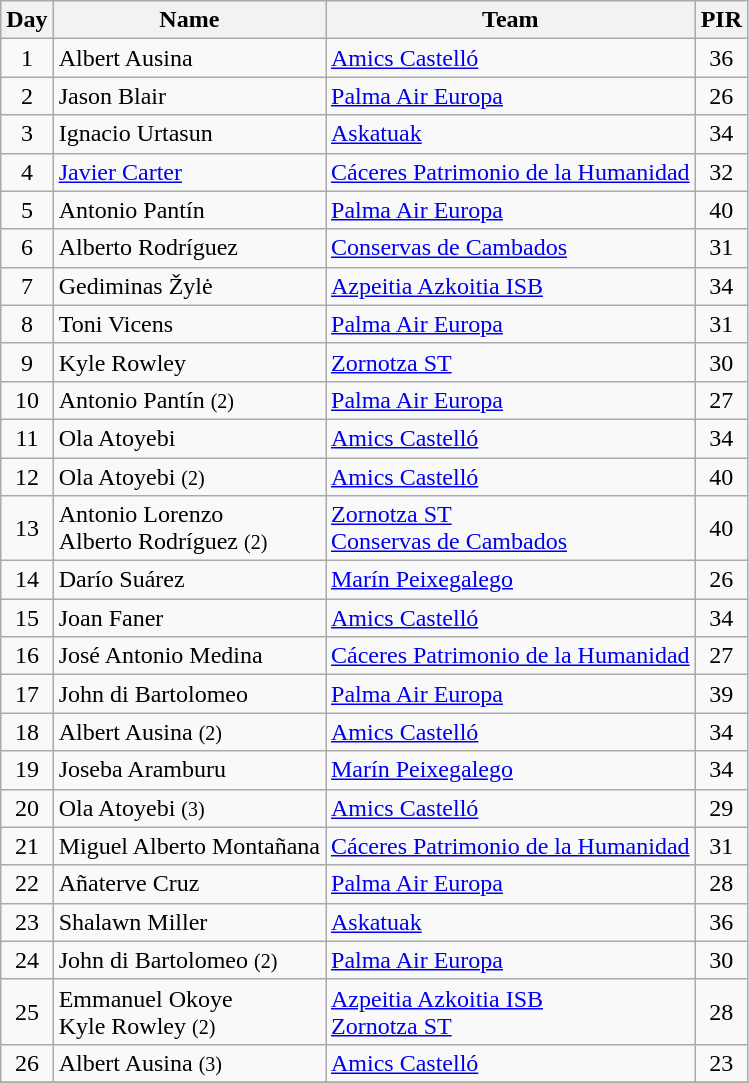<table class="wikitable">
<tr>
<th>Day</th>
<th>Name</th>
<th>Team</th>
<th>PIR</th>
</tr>
<tr>
<td align="center">1</td>
<td> Albert Ausina</td>
<td><a href='#'>Amics Castelló</a></td>
<td align="center">36</td>
</tr>
<tr>
<td align="center">2</td>
<td> Jason Blair</td>
<td><a href='#'>Palma Air Europa</a></td>
<td align="center">26</td>
</tr>
<tr>
<td align="center">3</td>
<td> Ignacio Urtasun</td>
<td><a href='#'>Askatuak</a></td>
<td align="center">34</td>
</tr>
<tr>
<td align="center">4</td>
<td> <a href='#'>Javier Carter</a></td>
<td><a href='#'>Cáceres Patrimonio de la Humanidad</a></td>
<td align="center">32</td>
</tr>
<tr>
<td align="center">5</td>
<td> Antonio Pantín</td>
<td><a href='#'>Palma Air Europa</a></td>
<td align="center">40</td>
</tr>
<tr>
<td align="center">6</td>
<td> Alberto Rodríguez</td>
<td><a href='#'>Conservas de Cambados</a></td>
<td align="center">31</td>
</tr>
<tr>
<td align="center">7</td>
<td> Gediminas Žylė</td>
<td><a href='#'>Azpeitia Azkoitia ISB</a></td>
<td align="center">34</td>
</tr>
<tr>
<td align="center">8</td>
<td> Toni Vicens</td>
<td><a href='#'>Palma Air Europa</a></td>
<td align="center">31</td>
</tr>
<tr>
<td align="center">9</td>
<td> Kyle Rowley</td>
<td><a href='#'>Zornotza ST</a></td>
<td align="center">30</td>
</tr>
<tr>
<td align="center">10</td>
<td> Antonio Pantín <small>(2)</small></td>
<td><a href='#'>Palma Air Europa</a></td>
<td align="center">27</td>
</tr>
<tr>
<td align="center">11</td>
<td> Ola Atoyebi</td>
<td><a href='#'>Amics Castelló</a></td>
<td align="center">34</td>
</tr>
<tr>
<td align="center">12</td>
<td> Ola Atoyebi <small>(2)</small></td>
<td><a href='#'>Amics Castelló</a></td>
<td align="center">40</td>
</tr>
<tr>
<td align="center">13</td>
<td> Antonio Lorenzo<br> Alberto Rodríguez <small>(2)</small></td>
<td><a href='#'>Zornotza ST</a><br><a href='#'>Conservas de Cambados</a></td>
<td align="center">40</td>
</tr>
<tr>
<td align="center">14</td>
<td> Darío Suárez</td>
<td><a href='#'>Marín Peixegalego</a></td>
<td align="center">26</td>
</tr>
<tr>
<td align="center">15</td>
<td> Joan Faner</td>
<td><a href='#'>Amics Castelló</a></td>
<td align="center">34</td>
</tr>
<tr>
<td align="center">16</td>
<td> José Antonio Medina</td>
<td><a href='#'>Cáceres Patrimonio de la Humanidad</a></td>
<td align="center">27</td>
</tr>
<tr>
<td align="center">17</td>
<td> John di Bartolomeo</td>
<td><a href='#'>Palma Air Europa</a></td>
<td align="center">39</td>
</tr>
<tr>
<td align="center">18</td>
<td> Albert Ausina <small>(2)</small></td>
<td><a href='#'>Amics Castelló</a></td>
<td align="center">34</td>
</tr>
<tr>
<td align="center">19</td>
<td> Joseba Aramburu</td>
<td><a href='#'>Marín Peixegalego</a></td>
<td align="center">34</td>
</tr>
<tr>
<td align="center">20</td>
<td> Ola Atoyebi <small>(3)</small></td>
<td><a href='#'>Amics Castelló</a></td>
<td align="center">29</td>
</tr>
<tr>
<td align="center">21</td>
<td> Miguel Alberto Montañana</td>
<td><a href='#'>Cáceres Patrimonio de la Humanidad</a></td>
<td align="center">31</td>
</tr>
<tr>
<td align="center">22</td>
<td> Añaterve Cruz</td>
<td><a href='#'>Palma Air Europa</a></td>
<td align="center">28</td>
</tr>
<tr>
<td align="center">23</td>
<td> Shalawn Miller</td>
<td><a href='#'>Askatuak</a></td>
<td align="center">36</td>
</tr>
<tr>
<td align="center">24</td>
<td> John di Bartolomeo <small>(2)</small></td>
<td><a href='#'>Palma Air Europa</a></td>
<td align="center">30</td>
</tr>
<tr>
<td align="center">25</td>
<td> Emmanuel Okoye<br> Kyle Rowley <small>(2)</small></td>
<td><a href='#'>Azpeitia Azkoitia ISB</a><br><a href='#'>Zornotza ST</a></td>
<td align="center">28</td>
</tr>
<tr>
<td align="center">26</td>
<td> Albert Ausina <small>(3)</small></td>
<td><a href='#'>Amics Castelló</a></td>
<td align="center">23</td>
</tr>
<tr>
</tr>
</table>
